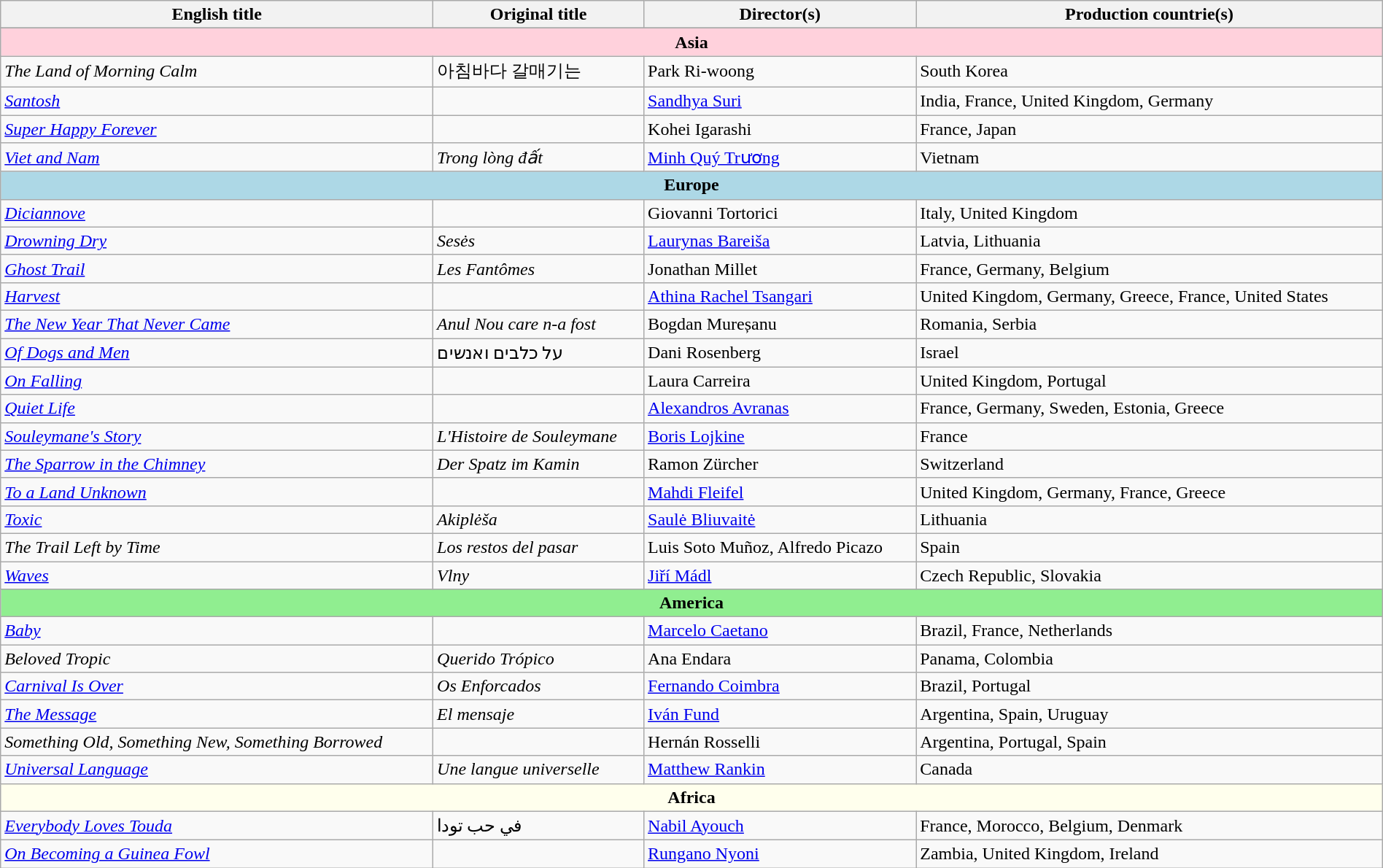<table class="sortable wikitable" style="width:100%; margin-bottom:4px" cellpadding="5">
<tr>
<th scope="col">English title</th>
<th scope="col">Original title</th>
<th scope="col">Director(s)</th>
<th scope="col">Production countrie(s)</th>
</tr>
<tr>
</tr>
<tr>
<th colspan="5" style="background:#FFD1DC"><strong>Asia</strong></th>
</tr>
<tr>
<td><em>The Land of Morning Calm</em></td>
<td>아침바다 갈매기는</td>
<td>Park Ri-woong</td>
<td>South Korea</td>
</tr>
<tr>
<td><em><a href='#'>Santosh</a></em></td>
<td></td>
<td><a href='#'>Sandhya Suri</a></td>
<td>India, France, United Kingdom, Germany</td>
</tr>
<tr>
<td><em><a href='#'>Super Happy Forever</a></em></td>
<td></td>
<td>Kohei Igarashi</td>
<td>France, Japan</td>
</tr>
<tr>
<td><em><a href='#'>Viet and Nam</a></em></td>
<td><em>Trong lòng đất</em></td>
<td><a href='#'>Minh Quý Trương</a></td>
<td>Vietnam</td>
</tr>
<tr>
<th colspan="5" style="background:#ADD8E6"><strong>Europe</strong></th>
</tr>
<tr>
<td><em><a href='#'>Diciannove</a></em></td>
<td></td>
<td>Giovanni Tortorici</td>
<td>Italy, United Kingdom</td>
</tr>
<tr>
<td><em><a href='#'>Drowning Dry</a></em></td>
<td><em>Sesės</em></td>
<td><a href='#'>Laurynas Bareiša</a></td>
<td>Latvia, Lithuania</td>
</tr>
<tr>
<td><em><a href='#'>Ghost Trail</a></em></td>
<td><em>Les Fantômes</em></td>
<td>Jonathan Millet</td>
<td>France, Germany, Belgium</td>
</tr>
<tr>
<td><em><a href='#'>Harvest</a></em></td>
<td></td>
<td><a href='#'>Athina Rachel Tsangari</a></td>
<td>United Kingdom, Germany, Greece, France, United States</td>
</tr>
<tr>
<td><em><a href='#'>The New Year That Never Came</a></em></td>
<td><em>Anul Nou care n-a fost</em></td>
<td>Bogdan Mureșanu</td>
<td>Romania, Serbia</td>
</tr>
<tr>
<td><em><a href='#'>Of Dogs and Men</a></em></td>
<td>על כלבים ואנשים</td>
<td>Dani Rosenberg</td>
<td>Israel</td>
</tr>
<tr>
<td><em><a href='#'>On Falling</a></em></td>
<td></td>
<td>Laura Carreira</td>
<td>United Kingdom, Portugal</td>
</tr>
<tr>
<td><em><a href='#'>Quiet Life</a></em></td>
<td></td>
<td><a href='#'>Alexandros Avranas</a></td>
<td>France, Germany, Sweden, Estonia, Greece</td>
</tr>
<tr>
<td><em><a href='#'>Souleymane's Story</a></em></td>
<td><em>L'Histoire de Souleymane</em></td>
<td><a href='#'>Boris Lojkine</a></td>
<td>France</td>
</tr>
<tr>
<td><em><a href='#'>The Sparrow in the Chimney</a></em></td>
<td><em>Der Spatz im Kamin</em></td>
<td>Ramon Zürcher</td>
<td>Switzerland</td>
</tr>
<tr>
<td><em><a href='#'>To a Land Unknown</a></em></td>
<td></td>
<td><a href='#'>Mahdi Fleifel</a></td>
<td>United Kingdom, Germany, France, Greece</td>
</tr>
<tr>
<td><em><a href='#'>Toxic</a></em></td>
<td><em>Akiplėša</em></td>
<td><a href='#'>Saulė Bliuvaitė</a></td>
<td>Lithuania</td>
</tr>
<tr>
<td><em>The Trail Left by Time</em></td>
<td><em>Los restos del pasar</em></td>
<td>Luis Soto Muñoz, Alfredo Picazo</td>
<td>Spain</td>
</tr>
<tr>
<td><em><a href='#'>Waves</a></em></td>
<td><em>Vlny</em></td>
<td><a href='#'>Jiří Mádl</a></td>
<td>Czech Republic, Slovakia</td>
</tr>
<tr>
<th colspan="5" style="background:#90EE90"><strong>America</strong></th>
</tr>
<tr>
<td><em><a href='#'>Baby</a></em></td>
<td></td>
<td><a href='#'>Marcelo Caetano</a></td>
<td>Brazil, France, Netherlands</td>
</tr>
<tr>
<td><em>Beloved Tropic</em></td>
<td><em>Querido Trópico</em></td>
<td>Ana Endara</td>
<td>Panama, Colombia</td>
</tr>
<tr>
<td><em><a href='#'>Carnival Is Over</a></em></td>
<td><em>Os Enforcados</em></td>
<td><a href='#'>Fernando Coimbra</a></td>
<td>Brazil, Portugal</td>
</tr>
<tr>
<td><em><a href='#'>The Message</a></em></td>
<td><em>El mensaje</em></td>
<td><a href='#'>Iván Fund</a></td>
<td>Argentina, Spain, Uruguay</td>
</tr>
<tr>
<td><em>Something Old, Something New, Something Borrowed</em></td>
<td></td>
<td>Hernán Rosselli</td>
<td>Argentina, Portugal, Spain</td>
</tr>
<tr>
<td><em><a href='#'>Universal Language</a></em></td>
<td><em>Une langue universelle</em></td>
<td><a href='#'>Matthew Rankin</a></td>
<td>Canada</td>
</tr>
<tr>
<th colspan="5" style="background:#FFFFED"><strong>Africa</strong></th>
</tr>
<tr>
<td><em><a href='#'>Everybody Loves Touda</a></em></td>
<td>في حب تودا</td>
<td><a href='#'>Nabil Ayouch</a></td>
<td>France, Morocco, Belgium, Denmark</td>
</tr>
<tr>
<td><em><a href='#'>On Becoming a Guinea Fowl</a></em></td>
<td></td>
<td><a href='#'>Rungano Nyoni</a></td>
<td>Zambia, United Kingdom, Ireland</td>
</tr>
</table>
